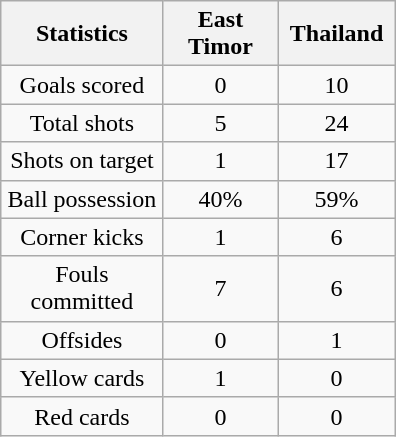<table class="wikitable" style="text-align:center; margin:auto;">
<tr>
<th scope=col width=100>Statistics</th>
<th scope=col width=70>East Timor</th>
<th scope=col width=70>Thailand</th>
</tr>
<tr>
<td>Goals scored</td>
<td>0</td>
<td>10</td>
</tr>
<tr>
<td>Total shots</td>
<td>5</td>
<td>24</td>
</tr>
<tr>
<td>Shots on target</td>
<td>1</td>
<td>17</td>
</tr>
<tr>
<td>Ball possession</td>
<td>40%</td>
<td>59%</td>
</tr>
<tr>
<td>Corner kicks</td>
<td>1</td>
<td>6</td>
</tr>
<tr>
<td>Fouls committed</td>
<td>7</td>
<td>6</td>
</tr>
<tr>
<td>Offsides</td>
<td>0</td>
<td>1</td>
</tr>
<tr>
<td>Yellow cards</td>
<td>1</td>
<td>0</td>
</tr>
<tr>
<td>Red cards</td>
<td>0</td>
<td>0</td>
</tr>
</table>
